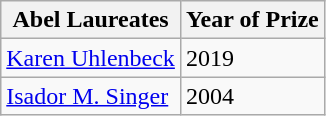<table class="wikitable">
<tr>
<th>Abel Laureates</th>
<th>Year of Prize</th>
</tr>
<tr>
<td><a href='#'>Karen Uhlenbeck</a></td>
<td>2019</td>
</tr>
<tr>
<td><a href='#'>Isador M. Singer</a></td>
<td>2004</td>
</tr>
</table>
